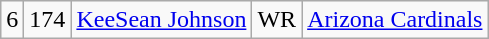<table class="wikitable" style="text-align:center">
<tr>
<td>6</td>
<td>174</td>
<td><a href='#'>KeeSean Johnson</a></td>
<td>WR</td>
<td><a href='#'>Arizona Cardinals</a></td>
</tr>
</table>
